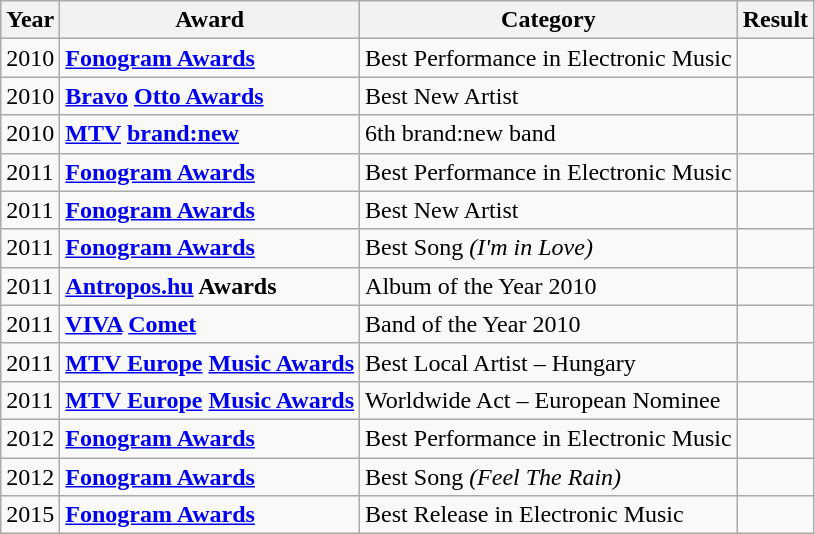<table class="wikitable sortable">
<tr>
<th>Year</th>
<th>Award</th>
<th>Category</th>
<th>Result</th>
</tr>
<tr>
<td>2010</td>
<td><strong><a href='#'>Fonogram Awards</a></strong></td>
<td>Best Performance in Electronic Music</td>
<td></td>
</tr>
<tr>
<td>2010</td>
<td><strong><a href='#'>Bravo</a> <a href='#'>Otto Awards</a></strong></td>
<td>Best New Artist</td>
<td></td>
</tr>
<tr>
<td>2010</td>
<td><strong><a href='#'>MTV</a> <a href='#'>brand:new</a></strong></td>
<td>6th brand:new band</td>
<td></td>
</tr>
<tr>
<td>2011</td>
<td><strong><a href='#'>Fonogram Awards</a></strong></td>
<td>Best Performance in Electronic Music</td>
<td></td>
</tr>
<tr>
<td>2011</td>
<td><strong><a href='#'>Fonogram Awards</a></strong></td>
<td>Best New Artist</td>
<td></td>
</tr>
<tr>
<td>2011</td>
<td><strong><a href='#'>Fonogram Awards</a></strong></td>
<td>Best Song <em>(I'm in Love)</em></td>
<td></td>
</tr>
<tr>
<td>2011</td>
<td><strong><a href='#'>Antropos.hu</a> Awards</strong></td>
<td>Album of the Year 2010</td>
<td></td>
</tr>
<tr>
<td>2011</td>
<td><strong><a href='#'>VIVA</a> <a href='#'>Comet</a></strong></td>
<td>Band of the Year 2010</td>
<td></td>
</tr>
<tr>
<td>2011</td>
<td><strong><a href='#'>MTV Europe</a> <a href='#'>Music Awards</a></strong></td>
<td>Best Local Artist – Hungary</td>
<td></td>
</tr>
<tr>
<td>2011</td>
<td><strong><a href='#'>MTV Europe</a> <a href='#'>Music Awards</a></strong></td>
<td>Worldwide Act – European Nominee</td>
<td></td>
</tr>
<tr>
<td>2012</td>
<td><strong><a href='#'>Fonogram Awards</a></strong></td>
<td>Best Performance in Electronic Music</td>
<td></td>
</tr>
<tr>
<td>2012</td>
<td><strong><a href='#'>Fonogram Awards</a></strong></td>
<td>Best Song <em>(Feel The Rain)</em></td>
<td></td>
</tr>
<tr>
<td>2015</td>
<td><strong><a href='#'>Fonogram Awards</a></strong></td>
<td>Best Release in Electronic Music</td>
<td></td>
</tr>
</table>
